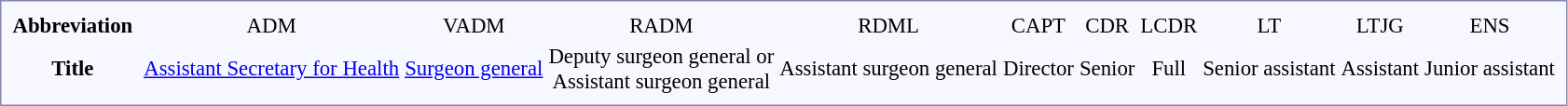<table style="border:1px solid #8888aa; background:#f7f8ff; padding:5px; font-size:95%; margin:0 12px 12px 0; text-align:center;">
<tr style="text-align:center;">
<th>Abbreviation</th>
<td colspan=2></td>
<td colspan=2>ADM</td>
<td colspan=2>VADM</td>
<td colspan=2>RADM</td>
<td colspan=2>RDML</td>
<td colspan=2>CAPT</td>
<td colspan=2>CDR</td>
<td colspan=2>LCDR</td>
<td colspan=2>LT</td>
<td colspan=3>LTJG</td>
<td colspan=3>ENS</td>
</tr>
<tr style="text-align:center;">
<th>Title</th>
<td colspan=2></td>
<td colspan=2><a href='#'>Assistant Secretary for Health</a></td>
<td colspan=2><a href='#'>Surgeon general</a></td>
<td colspan=2>Deputy surgeon general or<br>Assistant surgeon general</td>
<td colspan=2>Assistant surgeon general</td>
<td colspan=2>Director</td>
<td colspan=2>Senior</td>
<td colspan=2>Full</td>
<td colspan=2>Senior assistant</td>
<td colspan=3>Assistant</td>
<td colspan=3>Junior assistant<br></td>
</tr>
</table>
